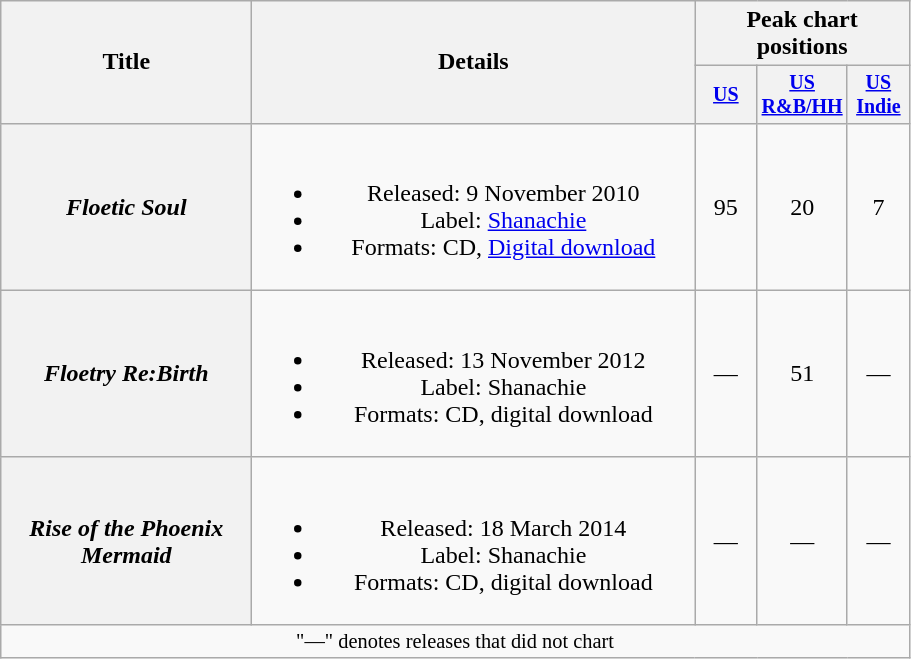<table class="wikitable plainrowheaders" style="text-align:center;">
<tr>
<th rowspan="2" style="width:10em;">Title</th>
<th rowspan="2" style="width:18em;">Details</th>
<th colspan="3">Peak chart positions</th>
</tr>
<tr style="font-size:smaller;">
<th width="35"><a href='#'>US</a><br></th>
<th width="35"><a href='#'>US R&B/HH</a><br></th>
<th width="35"><a href='#'>US Indie</a><br></th>
</tr>
<tr>
<th scope="row"><em>Floetic Soul</em></th>
<td><br><ul><li>Released: 9 November 2010</li><li>Label: <a href='#'>Shanachie</a></li><li>Formats: CD, <a href='#'>Digital download</a></li></ul></td>
<td>95</td>
<td>20</td>
<td>7</td>
</tr>
<tr>
<th scope="row"><em>Floetry Re:Birth</em></th>
<td><br><ul><li>Released: 13 November 2012</li><li>Label: Shanachie</li><li>Formats: CD, digital download</li></ul></td>
<td>—</td>
<td>51</td>
<td>—</td>
</tr>
<tr>
<th scope="row"><em>Rise of the Phoenix Mermaid</em></th>
<td><br><ul><li>Released: 18 March 2014</li><li>Label: Shanachie</li><li>Formats: CD, digital download</li></ul></td>
<td>—</td>
<td>—</td>
<td>—</td>
</tr>
<tr>
<td colspan="10" style="font-size:85%">"—" denotes releases that did not chart</td>
</tr>
</table>
